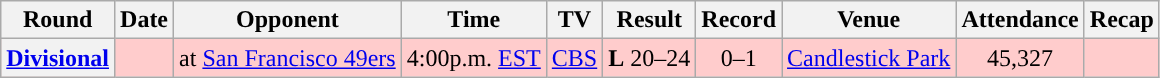<table class="wikitable" style="text-align:center">
<tr>
<th>Round</th>
<th>Date</th>
<th>Opponent</th>
<th>Time</th>
<th>TV</th>
<th>Result</th>
<th>Record</th>
<th>Venue</th>
<th>Attendance</th>
<th>Recap</th>
</tr>
<tr style="background:#fcc">
<th><a href='#'>Divisional</a></th>
<td></td>
<td>at <a href='#'>San Francisco 49ers</a></td>
<td>4:00p.m. <a href='#'>EST</a></td>
<td><a href='#'>CBS</a></td>
<td><strong>L</strong> 20–24</td>
<td>0–1</td>
<td><a href='#'>Candlestick Park</a></td>
<td>45,327</td>
<td></td>
</tr>
</table>
